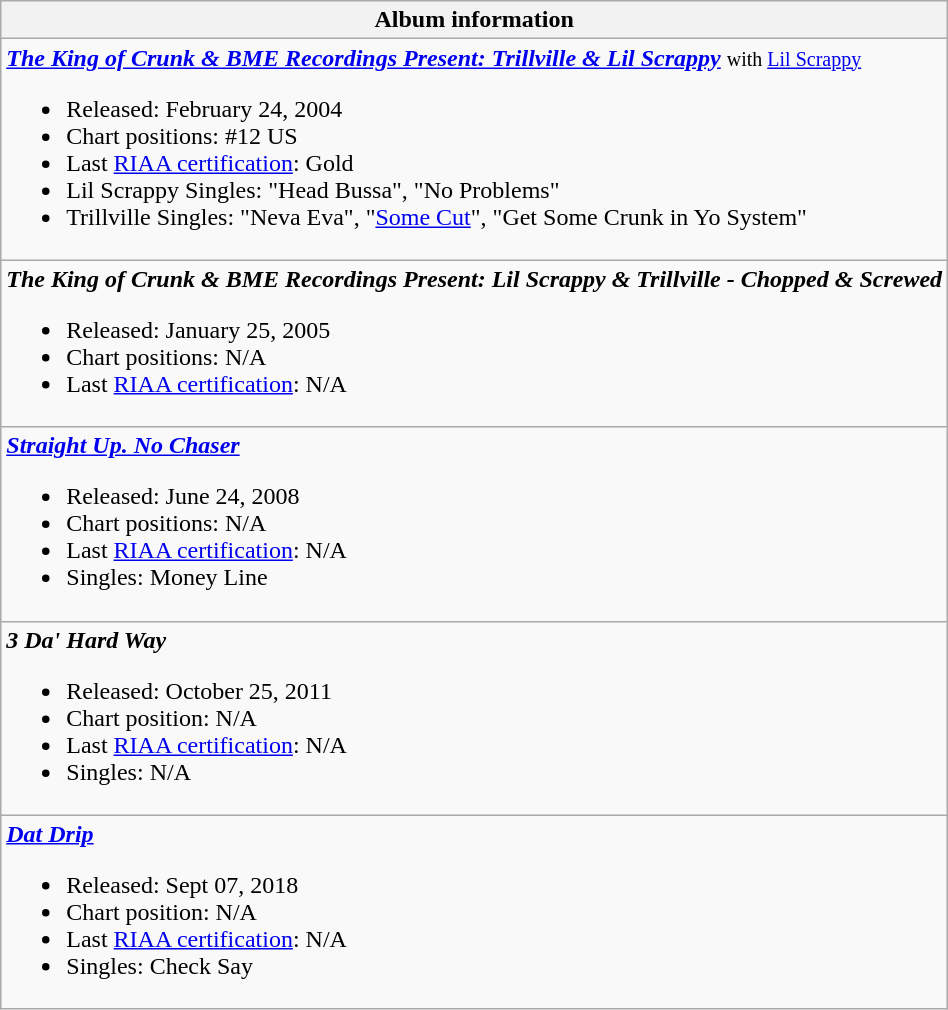<table class="wikitable">
<tr>
<th align="left">Album information</th>
</tr>
<tr>
<td align="left"><strong><em><a href='#'>The King of Crunk & BME Recordings Present: Trillville & Lil Scrappy</a></em></strong> <small>with <a href='#'>Lil Scrappy</a></small><br><ul><li>Released: February 24, 2004</li><li>Chart positions: #12 US</li><li>Last <a href='#'>RIAA certification</a>: Gold</li><li>Lil Scrappy Singles: "Head Bussa", "No Problems"</li><li>Trillville Singles: "Neva Eva", "<a href='#'>Some Cut</a>", "Get Some Crunk in Yo System"</li></ul></td>
</tr>
<tr>
<td align="left"><strong><em>The King of Crunk & BME Recordings Present: Lil Scrappy & Trillville - Chopped & Screwed</em></strong><br><ul><li>Released: January 25, 2005</li><li>Chart positions: N/A</li><li>Last <a href='#'>RIAA certification</a>: N/A</li></ul></td>
</tr>
<tr>
<td align="left"><strong><em><a href='#'>Straight Up. No Chaser</a></em></strong><br><ul><li>Released: June 24, 2008</li><li>Chart positions: N/A</li><li>Last <a href='#'>RIAA certification</a>: N/A</li><li>Singles: Money Line</li></ul></td>
</tr>
<tr>
<td align="left"><strong><em>3 Da' Hard Way</em></strong><br><ul><li>Released: October 25, 2011</li><li>Chart position: N/A</li><li>Last <a href='#'>RIAA certification</a>: N/A</li><li>Singles: N/A</li></ul></td>
</tr>
<tr>
<td align="left"><strong><em><a href='#'>Dat Drip</a></em></strong><br><ul><li>Released: Sept 07, 2018</li><li>Chart position: N/A</li><li>Last <a href='#'>RIAA certification</a>: N/A</li><li>Singles: Check Say</li></ul></td>
</tr>
</table>
